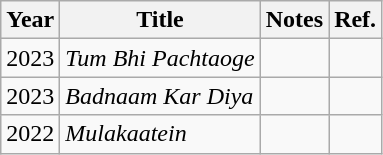<table class="wikitable sortable">
<tr>
<th>Year</th>
<th>Title</th>
<th>Notes</th>
<th>Ref.</th>
</tr>
<tr>
<td>2023</td>
<td><em>Tum Bhi Pachtaoge</em></td>
<td></td>
<td></td>
</tr>
<tr>
<td>2023</td>
<td><em>Badnaam Kar Diya</em></td>
<td></td>
<td></td>
</tr>
<tr>
<td>2022</td>
<td><em>Mulakaatein</em></td>
<td></td>
<td></td>
</tr>
</table>
